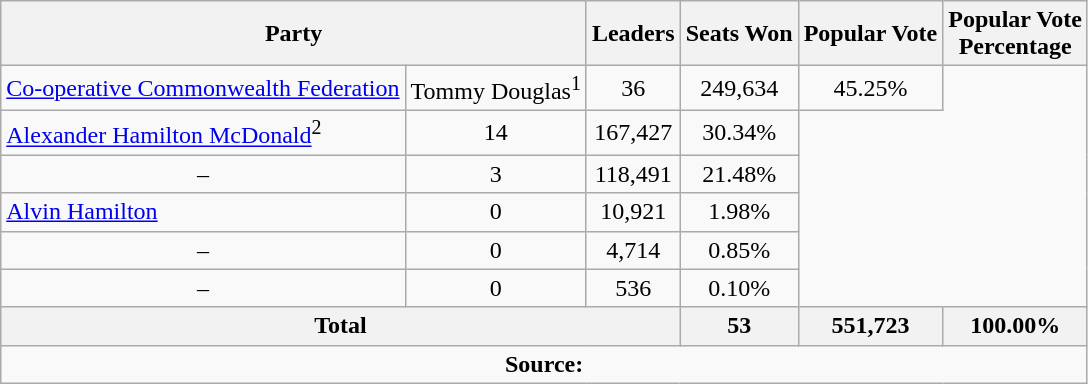<table class="wikitable">
<tr>
<th colspan="2">Party</th>
<th>Leaders</th>
<th>Seats Won</th>
<th>Popular Vote</th>
<th>Popular Vote<br>Percentage</th>
</tr>
<tr>
<td><a href='#'>Co-operative Commonwealth Federation</a></td>
<td>Tommy Douglas<sup>1</sup></td>
<td align=center>36</td>
<td align=center>249,634</td>
<td align=center>45.25%</td>
</tr>
<tr>
<td><a href='#'>Alexander Hamilton McDonald</a><sup>2</sup></td>
<td align=center>14</td>
<td align=center>167,427</td>
<td align=center>30.34%</td>
</tr>
<tr>
<td align=center>–</td>
<td align=center>3</td>
<td align=center>118,491</td>
<td align=center>21.48%</td>
</tr>
<tr>
<td><a href='#'>Alvin Hamilton</a></td>
<td align=center>0</td>
<td align=center>10,921</td>
<td align=center>1.98%</td>
</tr>
<tr>
<td align=center>–</td>
<td align=center>0</td>
<td align=center>4,714</td>
<td align=center>0.85%</td>
</tr>
<tr>
<td align=center>–</td>
<td align=center>0</td>
<td align=center>536</td>
<td align=center>0.10%</td>
</tr>
<tr>
<th colspan=3>Total</th>
<th>53</th>
<th>551,723</th>
<th>100.00%</th>
</tr>
<tr>
<td align="center" colspan=6><strong>Source:</strong> </td>
</tr>
</table>
